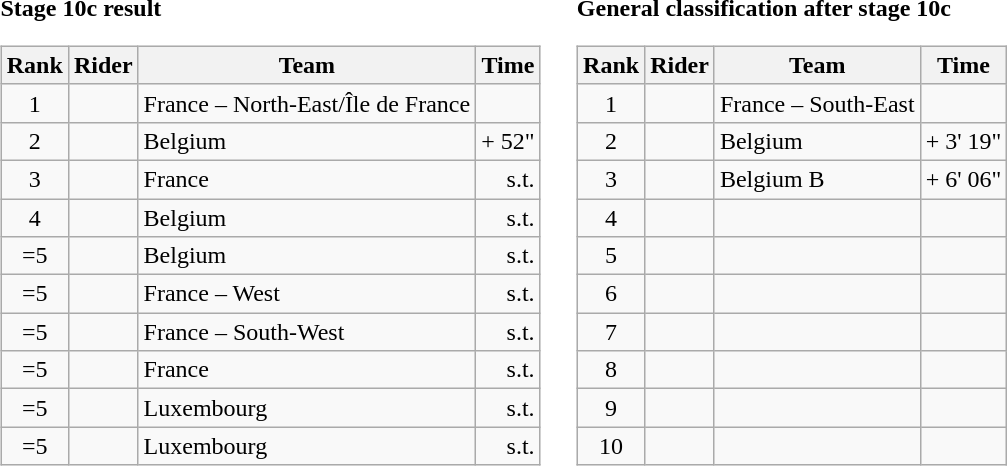<table>
<tr>
<td><strong>Stage 10c result</strong><br><table class="wikitable">
<tr>
<th scope="col">Rank</th>
<th scope="col">Rider</th>
<th scope="col">Team</th>
<th scope="col">Time</th>
</tr>
<tr>
<td style="text-align:center;">1</td>
<td></td>
<td>France – North-East/Île de France</td>
<td style="text-align:right;"></td>
</tr>
<tr>
<td style="text-align:center;">2</td>
<td></td>
<td>Belgium</td>
<td style="text-align:right;">+ 52"</td>
</tr>
<tr>
<td style="text-align:center;">3</td>
<td></td>
<td>France</td>
<td style="text-align:right;">s.t.</td>
</tr>
<tr>
<td style="text-align:center;">4</td>
<td></td>
<td>Belgium</td>
<td style="text-align:right;">s.t.</td>
</tr>
<tr>
<td style="text-align:center;">=5</td>
<td></td>
<td>Belgium</td>
<td style="text-align:right;">s.t.</td>
</tr>
<tr>
<td style="text-align:center;">=5</td>
<td></td>
<td>France – West</td>
<td style="text-align:right;">s.t.</td>
</tr>
<tr>
<td style="text-align:center;">=5</td>
<td></td>
<td>France – South-West</td>
<td style="text-align:right;">s.t.</td>
</tr>
<tr>
<td style="text-align:center;">=5</td>
<td></td>
<td>France</td>
<td style="text-align:right;">s.t.</td>
</tr>
<tr>
<td style="text-align:center;">=5</td>
<td></td>
<td>Luxembourg</td>
<td style="text-align:right;">s.t.</td>
</tr>
<tr>
<td style="text-align:center;">=5</td>
<td></td>
<td>Luxembourg</td>
<td style="text-align:right;">s.t.</td>
</tr>
</table>
</td>
<td></td>
<td><strong>General classification after stage 10c</strong><br><table class="wikitable">
<tr>
<th scope="col">Rank</th>
<th scope="col">Rider</th>
<th scope="col">Team</th>
<th scope="col">Time</th>
</tr>
<tr>
<td style="text-align:center;">1</td>
<td></td>
<td>France – South-East</td>
<td style="text-align:right;"></td>
</tr>
<tr>
<td style="text-align:center;">2</td>
<td></td>
<td>Belgium</td>
<td style="text-align:right;">+ 3' 19"</td>
</tr>
<tr>
<td style="text-align:center;">3</td>
<td></td>
<td>Belgium B</td>
<td style="text-align:right;">+ 6' 06"</td>
</tr>
<tr>
<td style="text-align:center;">4</td>
<td></td>
<td></td>
<td></td>
</tr>
<tr>
<td style="text-align:center;">5</td>
<td></td>
<td></td>
<td></td>
</tr>
<tr>
<td style="text-align:center;">6</td>
<td></td>
<td></td>
<td></td>
</tr>
<tr>
<td style="text-align:center;">7</td>
<td></td>
<td></td>
<td></td>
</tr>
<tr>
<td style="text-align:center;">8</td>
<td></td>
<td></td>
<td></td>
</tr>
<tr>
<td style="text-align:center;">9</td>
<td></td>
<td></td>
<td></td>
</tr>
<tr>
<td style="text-align:center;">10</td>
<td></td>
<td></td>
<td></td>
</tr>
</table>
</td>
</tr>
</table>
